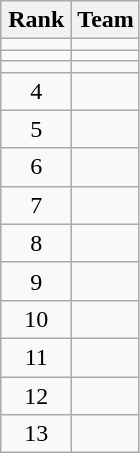<table class="wikitable" style="text-align: center;">
<tr>
<th width=40>Rank</th>
<th>Team</th>
</tr>
<tr>
<td></td>
<td align=left></td>
</tr>
<tr>
<td></td>
<td align=left></td>
</tr>
<tr>
<td></td>
<td align=left></td>
</tr>
<tr align=center>
<td>4</td>
<td align=left></td>
</tr>
<tr align=center>
<td>5</td>
<td align=left></td>
</tr>
<tr align=center>
<td>6</td>
<td align=left></td>
</tr>
<tr align=center>
<td>7</td>
<td align=left></td>
</tr>
<tr align=center>
<td>8</td>
<td align=left></td>
</tr>
<tr align=center>
<td>9</td>
<td align=left></td>
</tr>
<tr align=center>
<td>10</td>
<td align=left></td>
</tr>
<tr align=center>
<td>11</td>
<td align=left></td>
</tr>
<tr align=center>
<td>12</td>
<td align=left></td>
</tr>
<tr align=center>
<td>13</td>
<td align=left></td>
</tr>
</table>
